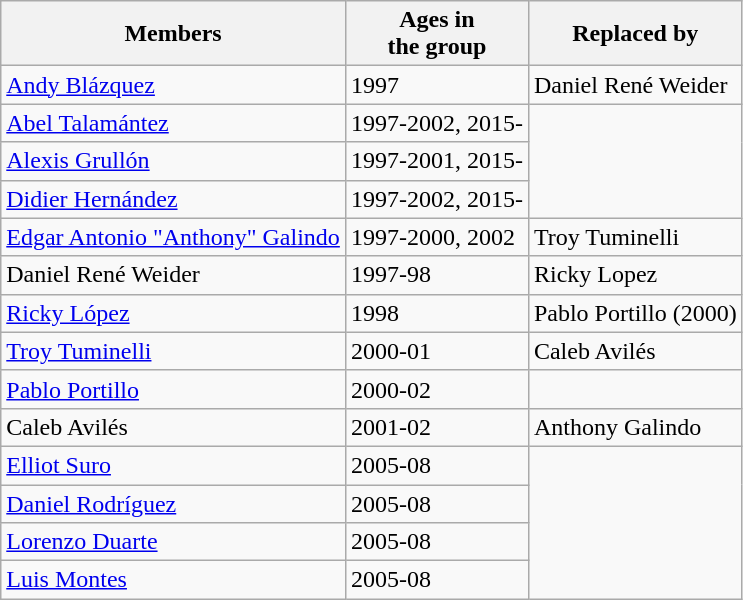<table class="wikitable">
<tr>
<th>Members</th>
<th>Ages in<br>the group</th>
<th>Replaced by</th>
</tr>
<tr>
<td><a href='#'>Andy Blázquez</a></td>
<td>1997</td>
<td>Daniel René Weider</td>
</tr>
<tr>
<td><a href='#'>Abel Talamántez</a></td>
<td>1997-2002, 2015-</td>
</tr>
<tr>
<td><a href='#'>Alexis Grullón</a></td>
<td>1997-2001, 2015-</td>
</tr>
<tr>
<td><a href='#'>Didier Hernández</a></td>
<td>1997-2002, 2015-</td>
</tr>
<tr>
<td><a href='#'>Edgar Antonio "Anthony" Galindo</a></td>
<td>1997-2000, 2002</td>
<td>Troy Tuminelli</td>
</tr>
<tr>
<td>Daniel René Weider</td>
<td>1997-98</td>
<td>Ricky Lopez</td>
</tr>
<tr>
<td><a href='#'>Ricky López</a></td>
<td>1998</td>
<td>Pablo Portillo (2000)</td>
</tr>
<tr>
<td><a href='#'>Troy Tuminelli</a></td>
<td>2000-01</td>
<td>Caleb Avilés</td>
</tr>
<tr>
<td><a href='#'>Pablo Portillo</a></td>
<td>2000-02</td>
<td></td>
</tr>
<tr>
<td>Caleb Avilés</td>
<td>2001-02</td>
<td>Anthony Galindo</td>
</tr>
<tr>
<td><a href='#'>Elliot Suro</a></td>
<td>2005-08</td>
</tr>
<tr>
<td><a href='#'>Daniel Rodríguez</a></td>
<td>2005-08</td>
</tr>
<tr>
<td><a href='#'>Lorenzo Duarte</a></td>
<td>2005-08</td>
</tr>
<tr>
<td><a href='#'>Luis Montes</a></td>
<td>2005-08</td>
</tr>
</table>
